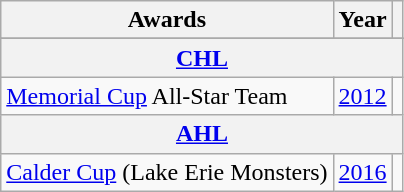<table class="wikitable">
<tr>
<th>Awards</th>
<th>Year</th>
<th></th>
</tr>
<tr>
</tr>
<tr ALIGN="center">
<th colspan="3"><a href='#'>CHL</a></th>
</tr>
<tr>
<td><a href='#'>Memorial Cup</a> All-Star Team</td>
<td><a href='#'>2012</a></td>
<td></td>
</tr>
<tr ALIGN="center">
<th colspan="3"><a href='#'>AHL</a></th>
</tr>
<tr>
<td><a href='#'>Calder Cup</a> (Lake Erie Monsters)</td>
<td><a href='#'>2016</a></td>
<td></td>
</tr>
</table>
